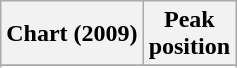<table class="wikitable sortable plainrowheaders" style="text-align:center">
<tr>
<th scope="col">Chart (2009)</th>
<th scope="col">Peak<br> position</th>
</tr>
<tr>
</tr>
<tr>
</tr>
</table>
